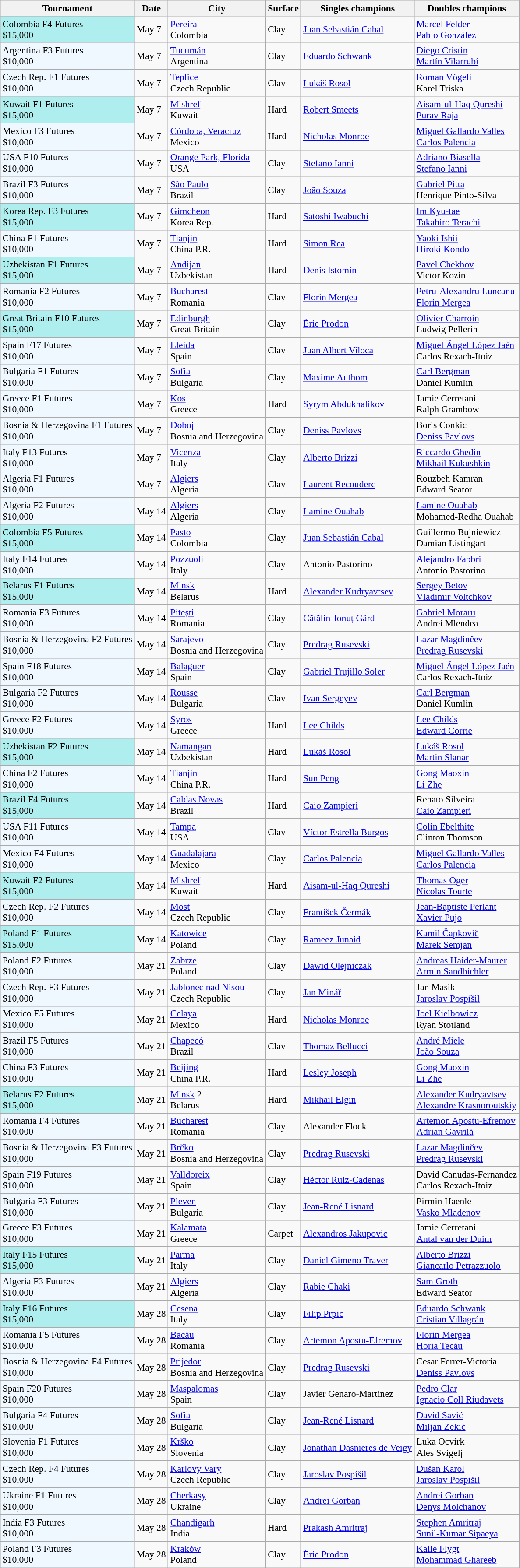<table class="sortable wikitable" style="font-size:90%">
<tr>
<th>Tournament</th>
<th>Date</th>
<th>City</th>
<th>Surface</th>
<th>Singles champions</th>
<th>Doubles champions</th>
</tr>
<tr>
<td style="background:#afeeee;">Colombia F4 Futures<br>$15,000</td>
<td>May 7</td>
<td><a href='#'>Pereira</a><br>Colombia</td>
<td>Clay</td>
<td> <a href='#'>Juan Sebastián Cabal</a></td>
<td> <a href='#'>Marcel Felder</a><br> <a href='#'>Pablo González</a></td>
</tr>
<tr>
<td style="background:#f0f8ff;">Argentina F3 Futures<br>$10,000</td>
<td>May 7</td>
<td><a href='#'>Tucumán</a><br>Argentina</td>
<td>Clay</td>
<td> <a href='#'>Eduardo Schwank</a></td>
<td> <a href='#'>Diego Cristin</a><br> <a href='#'>Martín Vilarrubí</a></td>
</tr>
<tr>
<td style="background:#f0f8ff;">Czech Rep. F1 Futures<br>$10,000</td>
<td>May 7</td>
<td><a href='#'>Teplice</a><br>Czech Republic</td>
<td>Clay</td>
<td> <a href='#'>Lukáš Rosol</a></td>
<td> <a href='#'>Roman Vögeli</a><br> Karel Triska</td>
</tr>
<tr>
<td style="background:#afeeee;">Kuwait F1 Futures<br>$15,000</td>
<td>May 7</td>
<td><a href='#'>Mishref</a><br>Kuwait</td>
<td>Hard</td>
<td> <a href='#'>Robert Smeets</a></td>
<td> <a href='#'>Aisam-ul-Haq Qureshi</a><br> <a href='#'>Purav Raja</a></td>
</tr>
<tr>
<td style="background:#f0f8ff;">Mexico F3 Futures<br>$10,000</td>
<td>May 7</td>
<td><a href='#'>Córdoba, Veracruz</a><br>Mexico</td>
<td>Hard</td>
<td> <a href='#'>Nicholas Monroe</a></td>
<td> <a href='#'>Miguel Gallardo Valles</a><br> <a href='#'>Carlos Palencia</a></td>
</tr>
<tr>
<td style="background:#f0f8ff;">USA F10 Futures<br>$10,000</td>
<td>May 7</td>
<td><a href='#'>Orange Park, Florida</a><br>USA</td>
<td>Clay</td>
<td> <a href='#'>Stefano Ianni</a></td>
<td> <a href='#'>Adriano Biasella</a><br> <a href='#'>Stefano Ianni</a></td>
</tr>
<tr>
<td style="background:#f0f8ff;">Brazil F3 Futures<br>$10,000</td>
<td>May 7</td>
<td><a href='#'>São Paulo</a><br>Brazil</td>
<td>Clay</td>
<td> <a href='#'>João Souza</a></td>
<td> <a href='#'>Gabriel Pitta</a><br> Henrique Pinto-Silva</td>
</tr>
<tr>
<td style="background:#afeeee;">Korea Rep. F3 Futures<br>$15,000</td>
<td>May 7</td>
<td><a href='#'>Gimcheon</a><br>Korea Rep.</td>
<td>Hard</td>
<td> <a href='#'>Satoshi Iwabuchi</a></td>
<td> <a href='#'>Im Kyu-tae</a><br> <a href='#'>Takahiro Terachi</a></td>
</tr>
<tr>
<td style="background:#f0f8ff;">China F1 Futures<br>$10,000</td>
<td>May 7</td>
<td><a href='#'>Tianjin</a><br>China P.R.</td>
<td>Hard</td>
<td> <a href='#'>Simon Rea</a></td>
<td> <a href='#'>Yaoki Ishii</a><br> <a href='#'>Hiroki Kondo</a></td>
</tr>
<tr>
<td style="background:#afeeee;">Uzbekistan F1 Futures<br>$15,000</td>
<td>May 7</td>
<td><a href='#'>Andijan</a><br>Uzbekistan</td>
<td>Hard</td>
<td> <a href='#'>Denis Istomin</a></td>
<td> <a href='#'>Pavel Chekhov</a><br> Victor Kozin</td>
</tr>
<tr>
<td style="background:#f0f8ff;">Romania F2 Futures<br>$10,000</td>
<td>May 7</td>
<td><a href='#'>Bucharest</a><br>Romania</td>
<td>Clay</td>
<td> <a href='#'>Florin Mergea</a></td>
<td> <a href='#'>Petru-Alexandru Luncanu</a><br> <a href='#'>Florin Mergea</a></td>
</tr>
<tr>
<td style="background:#afeeee;">Great Britain F10 Futures<br>$15,000</td>
<td>May 7</td>
<td><a href='#'>Edinburgh</a><br>Great Britain</td>
<td>Clay</td>
<td> <a href='#'>Éric Prodon</a></td>
<td> <a href='#'>Olivier Charroin</a><br> Ludwig Pellerin</td>
</tr>
<tr>
<td style="background:#f0f8ff;">Spain F17 Futures<br>$10,000</td>
<td>May 7</td>
<td><a href='#'>Lleida</a><br>Spain</td>
<td>Clay</td>
<td> <a href='#'>Juan Albert Viloca</a></td>
<td> <a href='#'>Miguel Ángel López Jaén</a><br> Carlos Rexach-Itoiz</td>
</tr>
<tr>
<td style="background:#f0f8ff;">Bulgaria F1 Futures<br>$10,000</td>
<td>May 7</td>
<td><a href='#'>Sofia</a><br>Bulgaria</td>
<td>Clay</td>
<td> <a href='#'>Maxime Authom</a></td>
<td> <a href='#'>Carl Bergman</a><br> Daniel Kumlin</td>
</tr>
<tr>
<td style="background:#f0f8ff;">Greece F1 Futures<br>$10,000</td>
<td>May 7</td>
<td><a href='#'>Kos</a><br>Greece</td>
<td>Hard</td>
<td> <a href='#'>Syrym Abdukhalikov</a></td>
<td> Jamie Cerretani<br> Ralph Grambow</td>
</tr>
<tr>
<td style="background:#f0f8ff;">Bosnia & Herzegovina F1 Futures<br>$10,000</td>
<td>May 7</td>
<td><a href='#'>Doboj</a><br>Bosnia and Herzegovina</td>
<td>Clay</td>
<td> <a href='#'>Deniss Pavlovs</a></td>
<td> Boris Conkic<br> <a href='#'>Deniss Pavlovs</a></td>
</tr>
<tr>
<td style="background:#f0f8ff;">Italy F13 Futures<br>$10,000</td>
<td>May 7</td>
<td><a href='#'>Vicenza</a><br>Italy</td>
<td>Clay</td>
<td> <a href='#'>Alberto Brizzi</a></td>
<td> <a href='#'>Riccardo Ghedin</a><br> <a href='#'>Mikhail Kukushkin</a></td>
</tr>
<tr>
<td style="background:#f0f8ff;">Algeria F1 Futures<br>$10,000</td>
<td>May 7</td>
<td><a href='#'>Algiers</a><br>Algeria</td>
<td>Clay</td>
<td> <a href='#'>Laurent Recouderc</a></td>
<td> Rouzbeh Kamran<br> Edward Seator</td>
</tr>
<tr>
<td style="background:#f0f8ff;">Algeria F2 Futures<br>$10,000</td>
<td>May 14</td>
<td><a href='#'>Algiers</a><br>Algeria</td>
<td>Clay</td>
<td> <a href='#'>Lamine Ouahab</a></td>
<td> <a href='#'>Lamine Ouahab</a><br> Mohamed-Redha Ouahab</td>
</tr>
<tr>
<td style="background:#afeeee;">Colombia F5 Futures<br>$15,000</td>
<td>May 14</td>
<td><a href='#'>Pasto</a><br>Colombia</td>
<td>Clay</td>
<td> <a href='#'>Juan Sebastián Cabal</a></td>
<td> Guillermo Bujniewicz<br> Damian Listingart</td>
</tr>
<tr>
<td style="background:#f0f8ff;">Italy F14 Futures<br>$10,000</td>
<td>May 14</td>
<td><a href='#'>Pozzuoli</a><br>Italy</td>
<td>Clay</td>
<td> Antonio Pastorino</td>
<td> <a href='#'>Alejandro Fabbri</a><br> Antonio Pastorino</td>
</tr>
<tr>
<td style="background:#afeeee;">Belarus F1 Futures<br>$15,000</td>
<td>May 14</td>
<td><a href='#'>Minsk</a><br>Belarus</td>
<td>Hard</td>
<td> <a href='#'>Alexander Kudryavtsev</a></td>
<td> <a href='#'>Sergey Betov</a><br> <a href='#'>Vladimir Voltchkov</a></td>
</tr>
<tr>
<td style="background:#f0f8ff;">Romania F3 Futures<br>$10,000</td>
<td>May 14</td>
<td><a href='#'>Pitești</a><br>Romania</td>
<td>Clay</td>
<td> <a href='#'>Cătălin-Ionuț Gârd</a></td>
<td> <a href='#'>Gabriel Moraru</a><br> Andrei Mlendea</td>
</tr>
<tr>
<td style="background:#f0f8ff;">Bosnia & Herzegovina F2 Futures<br>$10,000</td>
<td>May 14</td>
<td><a href='#'>Sarajevo</a><br>Bosnia and Herzegovina</td>
<td>Clay</td>
<td> <a href='#'>Predrag Rusevski</a></td>
<td> <a href='#'>Lazar Magdinčev</a><br> <a href='#'>Predrag Rusevski</a></td>
</tr>
<tr>
<td style="background:#f0f8ff;">Spain F18 Futures<br>$10,000</td>
<td>May 14</td>
<td><a href='#'>Balaguer</a><br>Spain</td>
<td>Clay</td>
<td> <a href='#'>Gabriel Trujillo Soler</a></td>
<td> <a href='#'>Miguel Ángel López Jaén</a><br> Carlos Rexach-Itoiz</td>
</tr>
<tr>
<td style="background:#f0f8ff;">Bulgaria F2 Futures<br>$10,000</td>
<td>May 14</td>
<td><a href='#'>Rousse</a><br>Bulgaria</td>
<td>Clay</td>
<td> <a href='#'>Ivan Sergeyev</a></td>
<td> <a href='#'>Carl Bergman</a><br> Daniel Kumlin</td>
</tr>
<tr>
<td style="background:#f0f8ff;">Greece F2 Futures<br>$10,000</td>
<td>May 14</td>
<td><a href='#'>Syros</a><br>Greece</td>
<td>Hard</td>
<td> <a href='#'>Lee Childs</a></td>
<td> <a href='#'>Lee Childs</a><br> <a href='#'>Edward Corrie</a></td>
</tr>
<tr>
<td style="background:#afeeee;">Uzbekistan F2 Futures<br>$15,000</td>
<td>May 14</td>
<td><a href='#'>Namangan</a><br>Uzbekistan</td>
<td>Hard</td>
<td> <a href='#'>Lukáš Rosol</a></td>
<td> <a href='#'>Lukáš Rosol</a><br> <a href='#'>Martin Slanar</a></td>
</tr>
<tr>
<td style="background:#f0f8ff;">China F2 Futures<br>$10,000</td>
<td>May 14</td>
<td><a href='#'>Tianjin</a><br>China P.R.</td>
<td>Hard</td>
<td> <a href='#'>Sun Peng</a></td>
<td> <a href='#'>Gong Maoxin</a><br> <a href='#'>Li Zhe</a></td>
</tr>
<tr>
<td style="background:#afeeee;">Brazil F4 Futures<br>$15,000</td>
<td>May 14</td>
<td><a href='#'>Caldas Novas</a><br>Brazil</td>
<td>Hard</td>
<td> <a href='#'>Caio Zampieri</a></td>
<td> Renato Silveira<br> <a href='#'>Caio Zampieri</a></td>
</tr>
<tr>
<td style="background:#f0f8ff;">USA F11 Futures<br>$10,000</td>
<td>May 14</td>
<td><a href='#'>Tampa</a><br>USA</td>
<td>Clay</td>
<td> <a href='#'>Víctor Estrella Burgos</a></td>
<td> <a href='#'>Colin Ebelthite</a><br> Clinton Thomson</td>
</tr>
<tr>
<td style="background:#f0f8ff;">Mexico F4 Futures<br>$10,000</td>
<td>May 14</td>
<td><a href='#'>Guadalajara</a><br>Mexico</td>
<td>Clay</td>
<td> <a href='#'>Carlos Palencia</a></td>
<td> <a href='#'>Miguel Gallardo Valles</a><br> <a href='#'>Carlos Palencia</a></td>
</tr>
<tr>
<td style="background:#afeeee;">Kuwait F2 Futures<br>$15,000</td>
<td>May 14</td>
<td><a href='#'>Mishref</a><br>Kuwait</td>
<td>Hard</td>
<td> <a href='#'>Aisam-ul-Haq Qureshi</a></td>
<td> <a href='#'>Thomas Oger</a><br> <a href='#'>Nicolas Tourte</a></td>
</tr>
<tr>
<td style="background:#f0f8ff;">Czech Rep. F2 Futures<br>$10,000</td>
<td>May 14</td>
<td><a href='#'>Most</a><br>Czech Republic</td>
<td>Clay</td>
<td> <a href='#'>František Čermák</a></td>
<td> <a href='#'>Jean-Baptiste Perlant</a><br> <a href='#'>Xavier Pujo</a></td>
</tr>
<tr>
<td style="background:#afeeee;">Poland F1 Futures<br>$15,000</td>
<td>May 14</td>
<td><a href='#'>Katowice</a><br>Poland</td>
<td>Clay</td>
<td> <a href='#'>Rameez Junaid</a></td>
<td> <a href='#'>Kamil Čapkovič</a><br> <a href='#'>Marek Semjan</a></td>
</tr>
<tr>
<td style="background:#f0f8ff;">Poland F2 Futures<br>$10,000</td>
<td>May 21</td>
<td><a href='#'>Zabrze</a><br>Poland</td>
<td>Clay</td>
<td> <a href='#'>Dawid Olejniczak</a></td>
<td> <a href='#'>Andreas Haider-Maurer</a><br> <a href='#'>Armin Sandbichler</a></td>
</tr>
<tr>
<td style="background:#f0f8ff;">Czech Rep. F3 Futures<br>$10,000</td>
<td>May 21</td>
<td><a href='#'>Jablonec nad Nisou</a><br>Czech Republic</td>
<td>Clay</td>
<td> <a href='#'>Jan Minář</a></td>
<td> Jan Masik<br> <a href='#'>Jaroslav Pospíšil</a></td>
</tr>
<tr>
<td style="background:#f0f8ff;">Mexico F5 Futures<br>$10,000</td>
<td>May 21</td>
<td><a href='#'>Celaya</a><br>Mexico</td>
<td>Hard</td>
<td> <a href='#'>Nicholas Monroe</a></td>
<td> <a href='#'>Joel Kielbowicz</a><br> Ryan Stotland</td>
</tr>
<tr>
<td style="background:#f0f8ff;">Brazil F5 Futures<br>$10,000</td>
<td>May 21</td>
<td><a href='#'>Chapecó</a><br>Brazil</td>
<td>Clay</td>
<td> <a href='#'>Thomaz Bellucci</a></td>
<td> <a href='#'>André Miele</a><br> <a href='#'>João Souza</a></td>
</tr>
<tr>
<td style="background:#f0f8ff;">China F3 Futures<br>$10,000</td>
<td>May 21</td>
<td><a href='#'>Beijing</a><br>China P.R.</td>
<td>Hard</td>
<td> <a href='#'>Lesley Joseph</a></td>
<td> <a href='#'>Gong Maoxin</a><br> <a href='#'>Li Zhe</a></td>
</tr>
<tr>
<td style="background:#afeeee;">Belarus F2 Futures<br>$15,000</td>
<td>May 21</td>
<td><a href='#'>Minsk</a> 2<br>Belarus</td>
<td>Hard</td>
<td> <a href='#'>Mikhail Elgin</a></td>
<td> <a href='#'>Alexander Kudryavtsev</a><br> <a href='#'>Alexandre Krasnoroutskiy</a></td>
</tr>
<tr>
<td style="background:#f0f8ff;">Romania F4 Futures<br>$10,000</td>
<td>May 21</td>
<td><a href='#'>Bucharest</a><br>Romania</td>
<td>Clay</td>
<td> Alexander Flock</td>
<td> <a href='#'>Artemon Apostu-Efremov</a><br> <a href='#'>Adrian Gavrilă</a></td>
</tr>
<tr>
<td style="background:#f0f8ff;">Bosnia & Herzegovina F3 Futures<br>$10,000</td>
<td>May 21</td>
<td><a href='#'>Brčko</a><br>Bosnia and Herzegovina</td>
<td>Clay</td>
<td> <a href='#'>Predrag Rusevski</a></td>
<td> <a href='#'>Lazar Magdinčev</a><br> <a href='#'>Predrag Rusevski</a></td>
</tr>
<tr>
<td style="background:#f0f8ff;">Spain F19 Futures<br>$10,000</td>
<td>May 21</td>
<td><a href='#'>Valldoreix</a><br>Spain</td>
<td>Clay</td>
<td> <a href='#'>Héctor Ruiz-Cadenas</a></td>
<td> David Canudas-Fernandez<br> Carlos Rexach-Itoiz</td>
</tr>
<tr>
<td style="background:#f0f8ff;">Bulgaria F3 Futures<br>$10,000</td>
<td>May 21</td>
<td><a href='#'>Pleven</a><br>Bulgaria</td>
<td>Clay</td>
<td> <a href='#'>Jean-René Lisnard</a></td>
<td> Pirmin Haenle<br> <a href='#'>Vasko Mladenov</a></td>
</tr>
<tr>
<td style="background:#f0f8ff;">Greece F3 Futures<br>$10,000</td>
<td>May 21</td>
<td><a href='#'>Kalamata</a><br>Greece</td>
<td>Carpet</td>
<td> <a href='#'>Alexandros Jakupovic</a></td>
<td> Jamie Cerretani<br> <a href='#'>Antal van der Duim</a></td>
</tr>
<tr>
<td style="background:#afeeee;">Italy F15 Futures<br>$15,000</td>
<td>May 21</td>
<td><a href='#'>Parma</a><br>Italy</td>
<td>Clay</td>
<td> <a href='#'>Daniel Gimeno Traver</a></td>
<td> <a href='#'>Alberto Brizzi</a><br> <a href='#'>Giancarlo Petrazzuolo</a></td>
</tr>
<tr>
<td style="background:#f0f8ff;">Algeria F3 Futures<br>$10,000</td>
<td>May 21</td>
<td><a href='#'>Algiers</a><br>Algeria</td>
<td>Clay</td>
<td> <a href='#'>Rabie Chaki</a></td>
<td> <a href='#'>Sam Groth</a><br> Edward Seator</td>
</tr>
<tr>
<td style="background:#afeeee;">Italy F16 Futures<br>$15,000</td>
<td>May 28</td>
<td><a href='#'>Cesena</a><br>Italy</td>
<td>Clay</td>
<td> <a href='#'>Filip Prpic</a></td>
<td> <a href='#'>Eduardo Schwank</a><br> <a href='#'>Cristian Villagrán</a></td>
</tr>
<tr>
<td style="background:#f0f8ff;">Romania F5 Futures<br>$10,000</td>
<td>May 28</td>
<td><a href='#'>Bacău</a><br>Romania</td>
<td>Clay</td>
<td> <a href='#'>Artemon Apostu-Efremov</a></td>
<td> <a href='#'>Florin Mergea</a><br> <a href='#'>Horia Tecău</a></td>
</tr>
<tr>
<td style="background:#f0f8ff;">Bosnia & Herzegovina F4 Futures<br>$10,000</td>
<td>May 28</td>
<td><a href='#'>Prijedor</a><br>Bosnia and Herzegovina</td>
<td>Clay</td>
<td> <a href='#'>Predrag Rusevski</a></td>
<td> Cesar Ferrer-Victoria<br> <a href='#'>Deniss Pavlovs</a></td>
</tr>
<tr>
<td style="background:#f0f8ff;">Spain F20 Futures<br>$10,000</td>
<td>May 28</td>
<td><a href='#'>Maspalomas</a><br>Spain</td>
<td>Clay</td>
<td> Javier Genaro-Martinez</td>
<td> <a href='#'>Pedro Clar</a><br> <a href='#'>Ignacio Coll Riudavets</a></td>
</tr>
<tr>
<td style="background:#f0f8ff;">Bulgaria F4 Futures<br>$10,000</td>
<td>May 28</td>
<td><a href='#'>Sofia</a><br>Bulgaria</td>
<td>Clay</td>
<td> <a href='#'>Jean-René Lisnard</a></td>
<td> <a href='#'>David Savić</a><br> <a href='#'>Miljan Zekić</a></td>
</tr>
<tr>
<td style="background:#f0f8ff;">Slovenia F1 Futures<br>$10,000</td>
<td>May 28</td>
<td><a href='#'>Krško</a><br>Slovenia</td>
<td>Clay</td>
<td> <a href='#'>Jonathan Dasnières de Veigy</a></td>
<td> Luka Ocvirk<br> Ales Svigelj</td>
</tr>
<tr>
<td style="background:#f0f8ff;">Czech Rep. F4 Futures<br>$10,000</td>
<td>May 28</td>
<td><a href='#'>Karlovy Vary</a><br>Czech Republic</td>
<td>Clay</td>
<td> <a href='#'>Jaroslav Pospíšil</a></td>
<td> <a href='#'>Dušan Karol</a><br> <a href='#'>Jaroslav Pospíšil</a></td>
</tr>
<tr>
<td style="background:#f0f8ff;">Ukraine F1 Futures<br>$10,000</td>
<td>May 28</td>
<td><a href='#'>Cherkasy</a><br>Ukraine</td>
<td>Clay</td>
<td> <a href='#'>Andrei Gorban</a></td>
<td> <a href='#'>Andrei Gorban</a><br> <a href='#'>Denys Molchanov</a></td>
</tr>
<tr>
<td style="background:#f0f8ff;">India F3 Futures<br>$10,000</td>
<td>May 28</td>
<td><a href='#'>Chandigarh</a><br>India</td>
<td>Hard</td>
<td> <a href='#'>Prakash Amritraj</a></td>
<td> <a href='#'>Stephen Amritraj</a><br> <a href='#'>Sunil-Kumar Sipaeya</a></td>
</tr>
<tr>
<td style="background:#f0f8ff;">Poland F3 Futures<br>$10,000</td>
<td>May 28</td>
<td><a href='#'>Kraków</a><br>Poland</td>
<td>Clay</td>
<td> <a href='#'>Éric Prodon</a></td>
<td> <a href='#'>Kalle Flygt</a><br> <a href='#'>Mohammad Ghareeb</a></td>
</tr>
</table>
